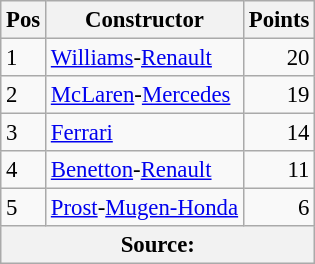<table class="wikitable" style="font-size: 95%;">
<tr>
<th>Pos</th>
<th>Constructor</th>
<th>Points</th>
</tr>
<tr>
<td>1</td>
<td> <a href='#'>Williams</a>-<a href='#'>Renault</a></td>
<td align="right">20</td>
</tr>
<tr>
<td>2</td>
<td> <a href='#'>McLaren</a>-<a href='#'>Mercedes</a></td>
<td align="right">19</td>
</tr>
<tr>
<td>3</td>
<td> <a href='#'>Ferrari</a></td>
<td align="right">14</td>
</tr>
<tr>
<td>4</td>
<td> <a href='#'>Benetton</a>-<a href='#'>Renault</a></td>
<td align="right">11</td>
</tr>
<tr>
<td>5</td>
<td> <a href='#'>Prost</a>-<a href='#'>Mugen-Honda</a></td>
<td align="right">6</td>
</tr>
<tr>
<th colspan=3>Source:</th>
</tr>
</table>
